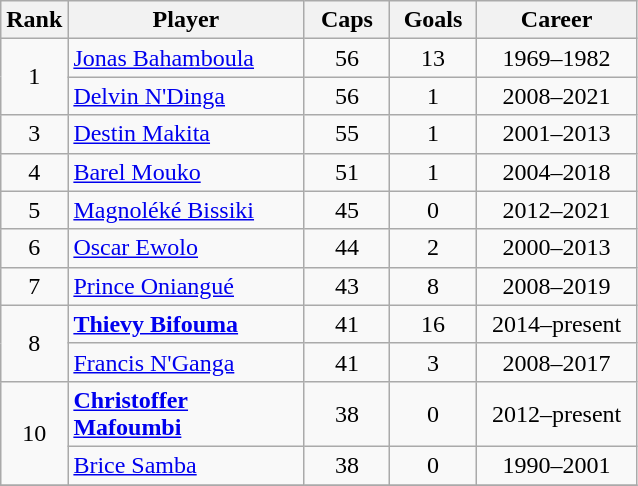<table class="wikitable sortable" style="text-align:center;">
<tr>
<th width=30px>Rank</th>
<th style="width:150px;">Player</th>
<th width=50px>Caps</th>
<th width=50px>Goals</th>
<th style="width:100px;">Career</th>
</tr>
<tr>
<td rowspan=2>1</td>
<td align=left><a href='#'>Jonas Bahamboula</a></td>
<td>56</td>
<td>13</td>
<td>1969–1982</td>
</tr>
<tr>
<td align=left><a href='#'>Delvin N'Dinga</a></td>
<td>56</td>
<td>1</td>
<td>2008–2021</td>
</tr>
<tr>
<td>3</td>
<td align=left><a href='#'>Destin Makita</a></td>
<td>55</td>
<td>1</td>
<td>2001–2013</td>
</tr>
<tr>
<td>4</td>
<td align=left><a href='#'>Barel Mouko</a></td>
<td>51</td>
<td>1</td>
<td>2004–2018</td>
</tr>
<tr>
<td>5</td>
<td align=left><a href='#'>Magnoléké Bissiki</a></td>
<td>45</td>
<td>0</td>
<td>2012–2021</td>
</tr>
<tr>
<td>6</td>
<td align=left><a href='#'>Oscar Ewolo</a></td>
<td>44</td>
<td>2</td>
<td>2000–2013</td>
</tr>
<tr>
<td>7</td>
<td align=left><a href='#'>Prince Oniangué</a></td>
<td>43</td>
<td>8</td>
<td>2008–2019</td>
</tr>
<tr>
<td rowspan=2>8</td>
<td align=left><strong><a href='#'>Thievy Bifouma</a></strong></td>
<td>41</td>
<td>16</td>
<td>2014–present</td>
</tr>
<tr>
<td align=left><a href='#'>Francis N'Ganga</a></td>
<td>41</td>
<td>3</td>
<td>2008–2017</td>
</tr>
<tr>
<td rowspan=2>10</td>
<td align=left><strong><a href='#'>Christoffer Mafoumbi</a></strong></td>
<td>38</td>
<td>0</td>
<td>2012–present</td>
</tr>
<tr>
<td align=left><a href='#'>Brice Samba</a></td>
<td>38</td>
<td>0</td>
<td>1990–2001</td>
</tr>
<tr>
</tr>
</table>
